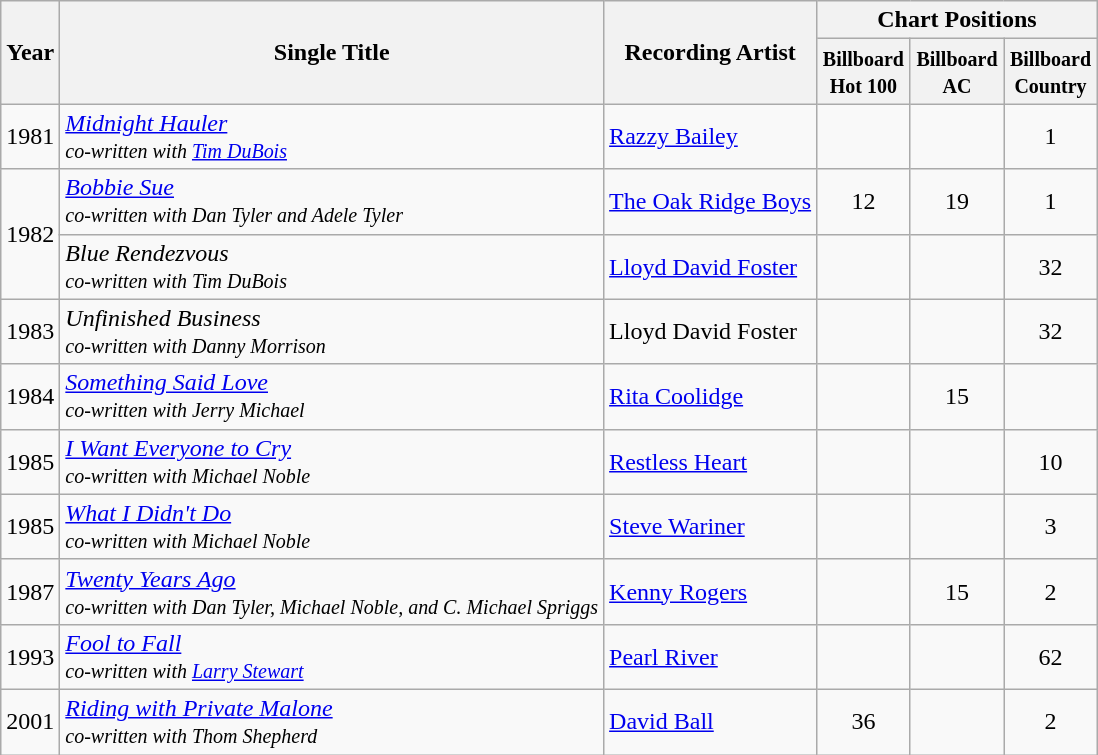<table class="wikitable">
<tr>
<th rowspan="2">Year</th>
<th rowspan="2">Single Title</th>
<th rowspan="2">Recording Artist</th>
<th colspan="7">Chart Positions</th>
</tr>
<tr>
<th width="55"><small>Billboard Hot 100</small></th>
<th width="55"><small>Billboard AC</small></th>
<th width="55"><small>Billboard Country</small></th>
</tr>
<tr>
<td>1981</td>
<td><em><a href='#'>Midnight Hauler</a></em> <br> <small><em>co-written with <a href='#'>Tim DuBois</a></em></small></td>
<td><a href='#'>Razzy Bailey</a></td>
<td></td>
<td></td>
<td align="center">1</td>
</tr>
<tr>
<td rowspan=2>1982</td>
<td><em><a href='#'>Bobbie Sue</a></em> <br> <small><em>co-written with Dan Tyler and Adele Tyler</em></small></td>
<td><a href='#'>The Oak Ridge Boys</a></td>
<td align="center">12</td>
<td align="center">19</td>
<td align="center">1</td>
</tr>
<tr>
<td><em>Blue Rendezvous</em> <br> <small><em>co-written with Tim DuBois</em></small></td>
<td><a href='#'>Lloyd David Foster</a></td>
<td></td>
<td></td>
<td align="center">32</td>
</tr>
<tr>
<td>1983</td>
<td><em>Unfinished Business</em> <br> <small><em>co-written with Danny Morrison</em></small></td>
<td>Lloyd David Foster</td>
<td></td>
<td></td>
<td align="center">32</td>
</tr>
<tr>
<td>1984</td>
<td><em><a href='#'>Something Said Love</a></em>  <br> <small><em>co-written with Jerry Michael</em></small></td>
<td><a href='#'>Rita Coolidge</a></td>
<td></td>
<td align="center">15</td>
<td></td>
</tr>
<tr>
<td>1985</td>
<td><em><a href='#'>I Want Everyone to Cry</a></em>  <br> <small><em>co-written with Michael Noble</em></small></td>
<td><a href='#'>Restless Heart</a></td>
<td></td>
<td></td>
<td align="center">10</td>
</tr>
<tr>
<td>1985</td>
<td><em><a href='#'>What I Didn't Do</a></em>  <br> <small><em>co-written with Michael Noble</em></small></td>
<td><a href='#'>Steve Wariner</a></td>
<td></td>
<td></td>
<td align="center">3</td>
</tr>
<tr>
<td>1987</td>
<td><em><a href='#'>Twenty Years Ago</a></em> <br> <small><em>co-written with Dan Tyler, Michael Noble, and C. Michael Spriggs</em></small></td>
<td><a href='#'>Kenny Rogers</a></td>
<td></td>
<td align="center">15</td>
<td align="center">2</td>
</tr>
<tr>
<td>1993</td>
<td><em><a href='#'>Fool to Fall</a></em> <br> <small><em>co-written with <a href='#'>Larry Stewart</a></em></small></td>
<td><a href='#'>Pearl River</a></td>
<td></td>
<td></td>
<td align="center">62</td>
</tr>
<tr>
<td>2001</td>
<td><em><a href='#'>Riding with Private Malone</a></em> <br> <small><em>co-written with Thom Shepherd</em></small></td>
<td><a href='#'>David Ball</a></td>
<td align="center">36</td>
<td></td>
<td align="center">2</td>
</tr>
</table>
